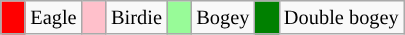<table class="wikitable" span=50 style="font-size:85%;">
<tr>
<td style="background: Red;" width=10></td>
<td>Eagle</td>
<td style="background: Pink;" width=10></td>
<td>Birdie</td>
<td style="background: PaleGreen;" width=10></td>
<td>Bogey</td>
<td style="background: Green;" width=10></td>
<td>Double bogey</td>
</tr>
</table>
